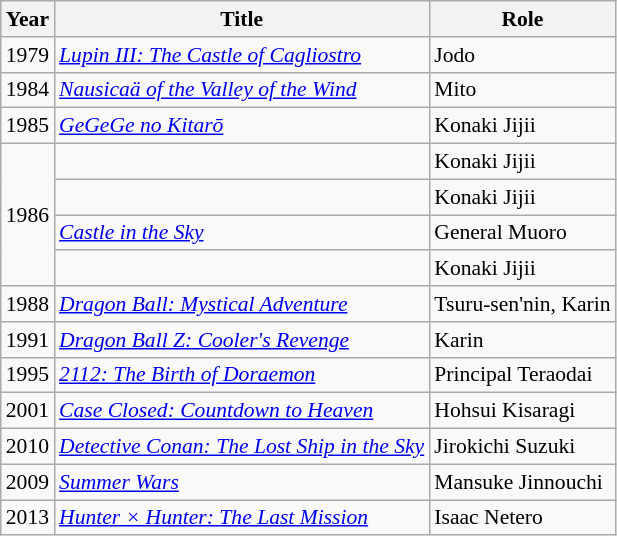<table class="wikitable" style="font-size: 90%;">
<tr>
<th>Year</th>
<th>Title</th>
<th>Role</th>
</tr>
<tr>
<td>1979</td>
<td><em><a href='#'>Lupin III: The Castle of Cagliostro</a></em></td>
<td>Jodo</td>
</tr>
<tr>
<td>1984</td>
<td><em><a href='#'>Nausicaä of the Valley of the Wind</a></em></td>
<td>Mito</td>
</tr>
<tr>
<td>1985</td>
<td><em><a href='#'>GeGeGe no Kitarō</a></em></td>
<td>Konaki Jijii</td>
</tr>
<tr>
<td rowspan="4">1986</td>
<td><em></em></td>
<td>Konaki Jijii</td>
</tr>
<tr>
<td><em></em></td>
<td>Konaki Jijii</td>
</tr>
<tr>
<td><em><a href='#'>Castle in the Sky</a></em></td>
<td>General Muoro</td>
</tr>
<tr>
<td><em></em></td>
<td>Konaki Jijii</td>
</tr>
<tr>
<td>1988</td>
<td><em><a href='#'>Dragon Ball: Mystical Adventure</a></em></td>
<td>Tsuru-sen'nin, Karin</td>
</tr>
<tr>
<td>1991</td>
<td><em><a href='#'>Dragon Ball Z: Cooler's Revenge</a></em></td>
<td>Karin</td>
</tr>
<tr>
<td>1995</td>
<td><em><a href='#'>2112: The Birth of Doraemon </a></em></td>
<td>Principal Teraodai</td>
</tr>
<tr>
<td>2001</td>
<td><em><a href='#'>Case Closed: Countdown to Heaven</a></em></td>
<td>Hohsui Kisaragi</td>
</tr>
<tr>
<td>2010</td>
<td><em><a href='#'>Detective Conan: The Lost Ship in the Sky</a></em></td>
<td>Jirokichi Suzuki</td>
</tr>
<tr>
<td>2009</td>
<td><em><a href='#'>Summer Wars</a></em></td>
<td>Mansuke Jinnouchi</td>
</tr>
<tr>
<td>2013</td>
<td><em><a href='#'>Hunter × Hunter: The Last Mission</a></em></td>
<td>Isaac Netero</td>
</tr>
</table>
